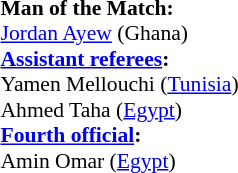<table width=50% style="font-size: 90%">
<tr>
<td><br><strong>Man of the Match:</strong>
<br><a href='#'>Jordan Ayew</a> (Ghana)<br><strong><a href='#'>Assistant referees</a>:</strong>
<br>Yamen Mellouchi (<a href='#'>Tunisia</a>)<br>Ahmed Taha (<a href='#'>Egypt</a>)
<br><strong><a href='#'>Fourth official</a>:</strong>
<br>Amin Omar (<a href='#'>Egypt</a>)</td>
</tr>
</table>
